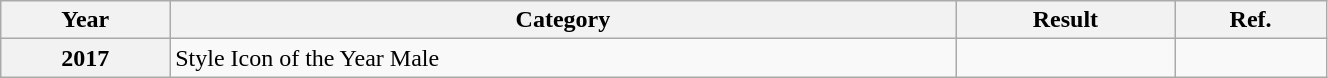<table class="wikitable plainrowheaders" width="70%" "textcolor:#000;">
<tr>
<th>Year</th>
<th>Category</th>
<th>Result</th>
<th>Ref.</th>
</tr>
<tr>
<th>2017</th>
<td>Style Icon of the Year Male</td>
<td></td>
<td><br></td>
</tr>
</table>
